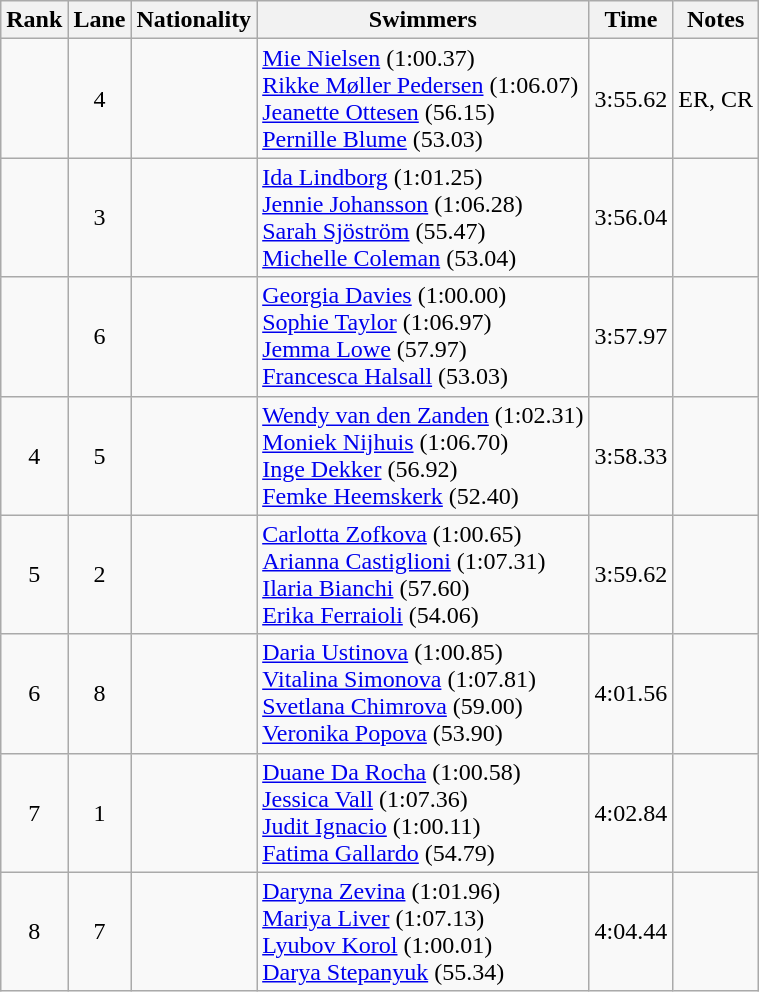<table class="wikitable sortable" style="text-align:center">
<tr>
<th>Rank</th>
<th>Lane</th>
<th>Nationality</th>
<th>Swimmers</th>
<th>Time</th>
<th>Notes</th>
</tr>
<tr>
<td></td>
<td>4</td>
<td align=left></td>
<td align=left><a href='#'>Mie Nielsen</a> (1:00.37)<br><a href='#'>Rikke Møller Pedersen</a> (1:06.07)<br><a href='#'>Jeanette Ottesen</a> (56.15)<br><a href='#'>Pernille Blume</a> (53.03)</td>
<td>3:55.62</td>
<td>ER, CR</td>
</tr>
<tr>
<td></td>
<td>3</td>
<td align=left></td>
<td align=left><a href='#'>Ida Lindborg</a> (1:01.25)<br><a href='#'>Jennie Johansson</a> (1:06.28)<br><a href='#'>Sarah Sjöström</a> (55.47)<br><a href='#'>Michelle Coleman</a> (53.04)</td>
<td>3:56.04</td>
<td></td>
</tr>
<tr>
<td></td>
<td>6</td>
<td align=left></td>
<td align=left><a href='#'>Georgia Davies</a> (1:00.00)<br><a href='#'>Sophie Taylor</a> (1:06.97)<br><a href='#'>Jemma Lowe</a> (57.97)<br><a href='#'>Francesca Halsall</a> (53.03)</td>
<td>3:57.97</td>
<td></td>
</tr>
<tr>
<td>4</td>
<td>5</td>
<td align=left></td>
<td align=left><a href='#'>Wendy van den Zanden</a> (1:02.31)<br><a href='#'>Moniek Nijhuis</a> (1:06.70)<br><a href='#'>Inge Dekker</a> (56.92)<br><a href='#'>Femke Heemskerk</a> (52.40)</td>
<td>3:58.33</td>
<td></td>
</tr>
<tr>
<td>5</td>
<td>2</td>
<td align=left></td>
<td align=left><a href='#'>Carlotta Zofkova</a> (1:00.65)<br><a href='#'>Arianna Castiglioni</a> (1:07.31)<br><a href='#'>Ilaria Bianchi</a> (57.60)<br><a href='#'>Erika Ferraioli</a> (54.06)</td>
<td>3:59.62</td>
<td></td>
</tr>
<tr>
<td>6</td>
<td>8</td>
<td align=left></td>
<td align=left><a href='#'>Daria Ustinova</a> (1:00.85)<br><a href='#'>Vitalina Simonova</a> (1:07.81)<br><a href='#'>Svetlana Chimrova</a> (59.00)<br><a href='#'>Veronika Popova</a> (53.90)</td>
<td>4:01.56</td>
<td></td>
</tr>
<tr>
<td>7</td>
<td>1</td>
<td align=left></td>
<td align=left><a href='#'>Duane Da Rocha</a> (1:00.58)<br><a href='#'>Jessica Vall</a> (1:07.36)<br><a href='#'>Judit Ignacio</a> (1:00.11)<br><a href='#'>Fatima Gallardo</a> (54.79)</td>
<td>4:02.84</td>
<td></td>
</tr>
<tr>
<td>8</td>
<td>7</td>
<td align=left></td>
<td align=left><a href='#'>Daryna Zevina</a> (1:01.96)<br><a href='#'>Mariya Liver</a> (1:07.13)<br><a href='#'>Lyubov Korol</a> (1:00.01)<br><a href='#'>Darya Stepanyuk</a> (55.34)</td>
<td>4:04.44</td>
<td></td>
</tr>
</table>
